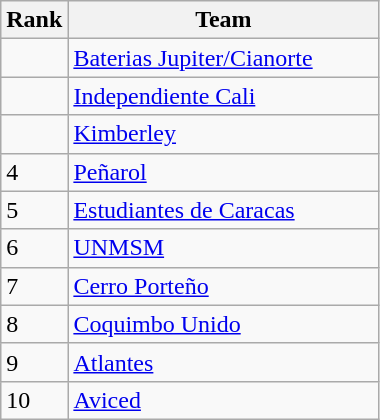<table class="wikitable">
<tr>
<th width=30>Rank</th>
<th width=200>Team</th>
</tr>
<tr>
<td></td>
<td> <a href='#'>Baterias Jupiter/Cianorte</a></td>
</tr>
<tr>
<td></td>
<td> <a href='#'>Independiente Cali</a></td>
</tr>
<tr>
<td></td>
<td> <a href='#'>Kimberley</a></td>
</tr>
<tr>
<td>4</td>
<td> <a href='#'>Peñarol</a></td>
</tr>
<tr>
<td>5</td>
<td> <a href='#'>Estudiantes de Caracas</a></td>
</tr>
<tr>
<td>6</td>
<td> <a href='#'>UNMSM</a></td>
</tr>
<tr>
<td>7</td>
<td> <a href='#'>Cerro Porteño</a></td>
</tr>
<tr>
<td>8</td>
<td> <a href='#'>Coquimbo Unido</a></td>
</tr>
<tr>
<td>9</td>
<td> <a href='#'>Atlantes</a></td>
</tr>
<tr>
<td>10</td>
<td> <a href='#'>Aviced</a></td>
</tr>
</table>
